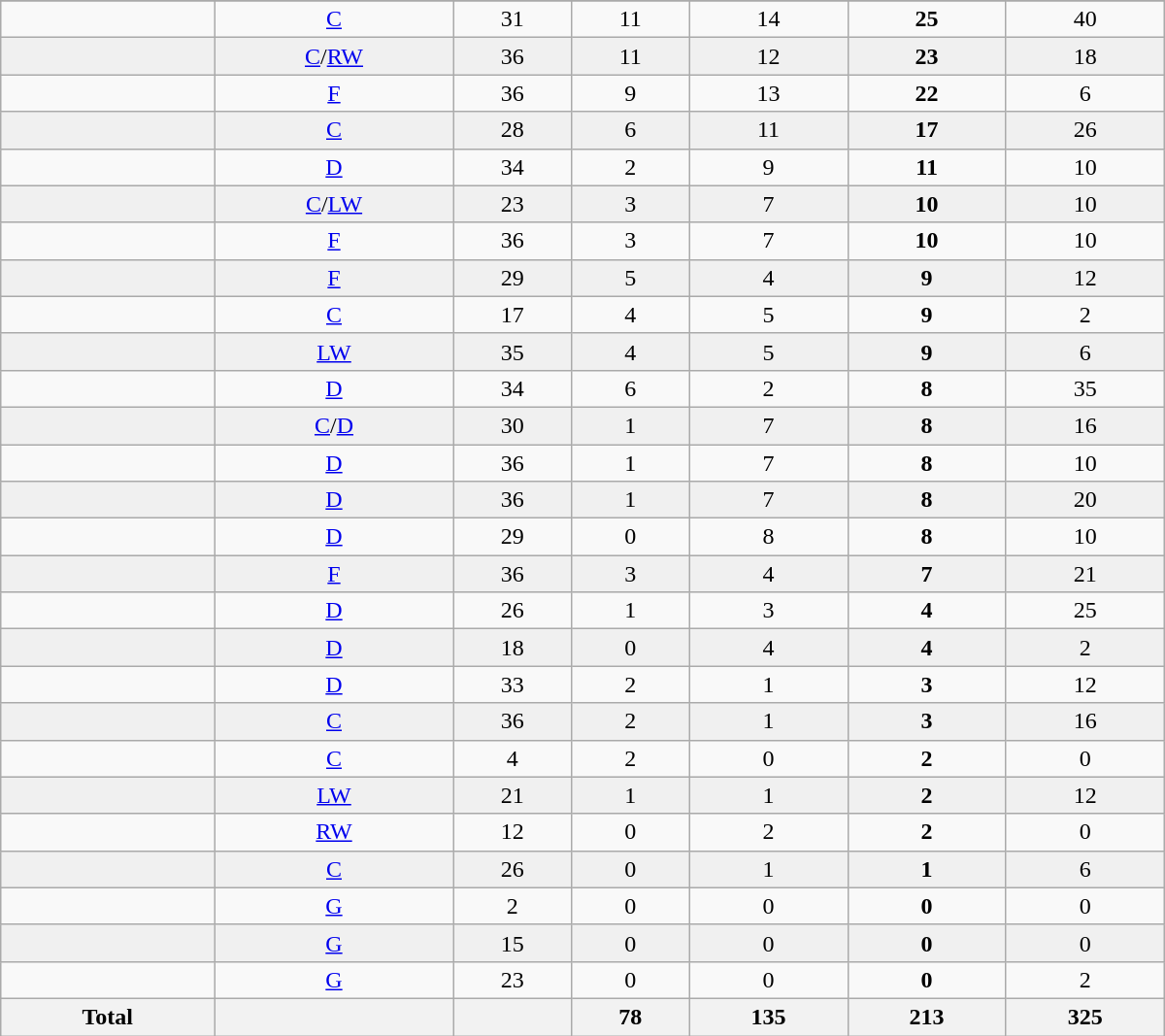<table class="wikitable sortable" width =800>
<tr align="center">
</tr>
<tr align="center" bgcolor="">
<td></td>
<td><a href='#'>C</a></td>
<td>31</td>
<td>11</td>
<td>14</td>
<td><strong>25</strong></td>
<td>40</td>
</tr>
<tr align="center" bgcolor="f0f0f0">
<td></td>
<td><a href='#'>C</a>/<a href='#'>RW</a></td>
<td>36</td>
<td>11</td>
<td>12</td>
<td><strong>23</strong></td>
<td>18</td>
</tr>
<tr align="center" bgcolor="">
<td></td>
<td><a href='#'>F</a></td>
<td>36</td>
<td>9</td>
<td>13</td>
<td><strong>22</strong></td>
<td>6</td>
</tr>
<tr align="center" bgcolor="f0f0f0">
<td></td>
<td><a href='#'>C</a></td>
<td>28</td>
<td>6</td>
<td>11</td>
<td><strong>17</strong></td>
<td>26</td>
</tr>
<tr align="center" bgcolor="">
<td></td>
<td><a href='#'>D</a></td>
<td>34</td>
<td>2</td>
<td>9</td>
<td><strong>11</strong></td>
<td>10</td>
</tr>
<tr align="center" bgcolor="f0f0f0">
<td></td>
<td><a href='#'>C</a>/<a href='#'>LW</a></td>
<td>23</td>
<td>3</td>
<td>7</td>
<td><strong>10</strong></td>
<td>10</td>
</tr>
<tr align="center" bgcolor="">
<td></td>
<td><a href='#'>F</a></td>
<td>36</td>
<td>3</td>
<td>7</td>
<td><strong>10</strong></td>
<td>10</td>
</tr>
<tr align="center" bgcolor="f0f0f0">
<td></td>
<td><a href='#'>F</a></td>
<td>29</td>
<td>5</td>
<td>4</td>
<td><strong>9</strong></td>
<td>12</td>
</tr>
<tr align="center" bgcolor="">
<td></td>
<td><a href='#'>C</a></td>
<td>17</td>
<td>4</td>
<td>5</td>
<td><strong>9</strong></td>
<td>2</td>
</tr>
<tr align="center" bgcolor="f0f0f0">
<td></td>
<td><a href='#'>LW</a></td>
<td>35</td>
<td>4</td>
<td>5</td>
<td><strong>9</strong></td>
<td>6</td>
</tr>
<tr align="center" bgcolor="">
<td></td>
<td><a href='#'>D</a></td>
<td>34</td>
<td>6</td>
<td>2</td>
<td><strong>8</strong></td>
<td>35</td>
</tr>
<tr align="center" bgcolor="f0f0f0">
<td></td>
<td><a href='#'>C</a>/<a href='#'>D</a></td>
<td>30</td>
<td>1</td>
<td>7</td>
<td><strong>8</strong></td>
<td>16</td>
</tr>
<tr align="center" bgcolor="">
<td></td>
<td><a href='#'>D</a></td>
<td>36</td>
<td>1</td>
<td>7</td>
<td><strong>8</strong></td>
<td>10</td>
</tr>
<tr align="center" bgcolor="f0f0f0">
<td></td>
<td><a href='#'>D</a></td>
<td>36</td>
<td>1</td>
<td>7</td>
<td><strong>8</strong></td>
<td>20</td>
</tr>
<tr align="center" bgcolor="">
<td></td>
<td><a href='#'>D</a></td>
<td>29</td>
<td>0</td>
<td>8</td>
<td><strong>8</strong></td>
<td>10</td>
</tr>
<tr align="center" bgcolor="f0f0f0">
<td></td>
<td><a href='#'>F</a></td>
<td>36</td>
<td>3</td>
<td>4</td>
<td><strong>7</strong></td>
<td>21</td>
</tr>
<tr align="center" bgcolor="">
<td></td>
<td><a href='#'>D</a></td>
<td>26</td>
<td>1</td>
<td>3</td>
<td><strong>4</strong></td>
<td>25</td>
</tr>
<tr align="center" bgcolor="f0f0f0">
<td></td>
<td><a href='#'>D</a></td>
<td>18</td>
<td>0</td>
<td>4</td>
<td><strong>4</strong></td>
<td>2</td>
</tr>
<tr align="center" bgcolor="">
<td></td>
<td><a href='#'>D</a></td>
<td>33</td>
<td>2</td>
<td>1</td>
<td><strong>3</strong></td>
<td>12</td>
</tr>
<tr align="center" bgcolor="f0f0f0">
<td></td>
<td><a href='#'>C</a></td>
<td>36</td>
<td>2</td>
<td>1</td>
<td><strong>3</strong></td>
<td>16</td>
</tr>
<tr align="center" bgcolor="">
<td></td>
<td><a href='#'>C</a></td>
<td>4</td>
<td>2</td>
<td>0</td>
<td><strong>2</strong></td>
<td>0</td>
</tr>
<tr align="center" bgcolor="f0f0f0">
<td></td>
<td><a href='#'>LW</a></td>
<td>21</td>
<td>1</td>
<td>1</td>
<td><strong>2</strong></td>
<td>12</td>
</tr>
<tr align="center" bgcolor="">
<td></td>
<td><a href='#'>RW</a></td>
<td>12</td>
<td>0</td>
<td>2</td>
<td><strong>2</strong></td>
<td>0</td>
</tr>
<tr align="center" bgcolor="f0f0f0">
<td></td>
<td><a href='#'>C</a></td>
<td>26</td>
<td>0</td>
<td>1</td>
<td><strong>1</strong></td>
<td>6</td>
</tr>
<tr align="center" bgcolor="">
<td></td>
<td><a href='#'>G</a></td>
<td>2</td>
<td>0</td>
<td>0</td>
<td><strong>0</strong></td>
<td>0</td>
</tr>
<tr align="center" bgcolor="f0f0f0">
<td></td>
<td><a href='#'>G</a></td>
<td>15</td>
<td>0</td>
<td>0</td>
<td><strong>0</strong></td>
<td>0</td>
</tr>
<tr align="center" bgcolor="">
<td></td>
<td><a href='#'>G</a></td>
<td>23</td>
<td>0</td>
<td>0</td>
<td><strong>0</strong></td>
<td>2</td>
</tr>
<tr>
<th>Total</th>
<th></th>
<th></th>
<th>78</th>
<th>135</th>
<th>213</th>
<th>325</th>
</tr>
</table>
